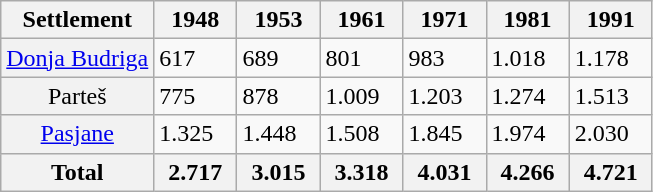<table class="wikitable" border="1">
<tr>
<th>Settlement</th>
<th style=width:3em>1948</th>
<th style=width:3em>1953</th>
<th style=width:3em>1961</th>
<th style=width:3em>1971</th>
<th style=width:3em>1981</th>
<th style=width:3em>1991</th>
</tr>
<tr>
<th style=font-weight:300><a href='#'>Donja Budriga</a></th>
<td>617</td>
<td>689</td>
<td>801</td>
<td>983</td>
<td>1.018</td>
<td>1.178</td>
</tr>
<tr>
<th style=font-weight:300>Parteš</th>
<td>775</td>
<td>878</td>
<td>1.009</td>
<td>1.203</td>
<td>1.274</td>
<td>1.513</td>
</tr>
<tr>
<th style=font-weight:300><a href='#'>Pasjane</a></th>
<td>1.325</td>
<td>1.448</td>
<td>1.508</td>
<td>1.845</td>
<td>1.974</td>
<td>2.030</td>
</tr>
<tr>
<th>Total</th>
<th>2.717</th>
<th>3.015</th>
<th>3.318</th>
<th>4.031</th>
<th>4.266</th>
<th>4.721</th>
</tr>
</table>
